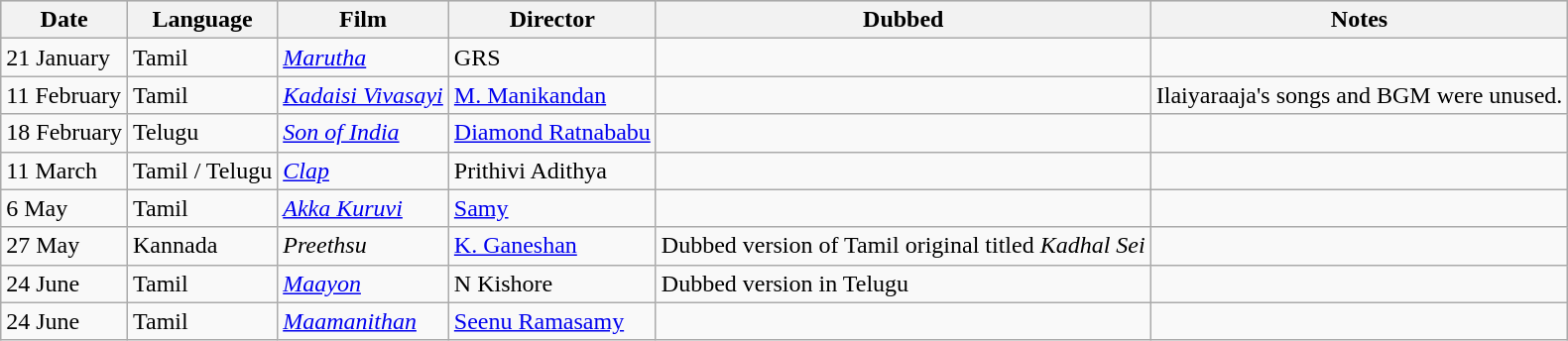<table class="wikitable sortable">
<tr bgcolor="#CCCCCC" align="center"|->
<th>Date</th>
<th>Language</th>
<th>Film</th>
<th>Director</th>
<th>Dubbed</th>
<th>Notes</th>
</tr>
<tr>
<td>21 January</td>
<td>Tamil</td>
<td><em><a href='#'>Marutha</a></em></td>
<td>GRS</td>
<td></td>
<td></td>
</tr>
<tr>
<td>11 February</td>
<td>Tamil</td>
<td><em><a href='#'>Kadaisi Vivasayi</a></em></td>
<td><a href='#'>M. Manikandan</a></td>
<td></td>
<td>Ilaiyaraaja's songs and BGM were unused.</td>
</tr>
<tr>
<td>18 February</td>
<td>Telugu</td>
<td><em><a href='#'>Son of India</a></em></td>
<td><a href='#'>Diamond Ratnababu</a></td>
<td></td>
<td></td>
</tr>
<tr>
<td>11 March</td>
<td>Tamil / Telugu</td>
<td><em><a href='#'>Clap</a></em></td>
<td>Prithivi Adithya</td>
<td></td>
<td></td>
</tr>
<tr>
<td>6 May</td>
<td>Tamil</td>
<td><em><a href='#'>Akka Kuruvi</a></em></td>
<td><a href='#'>Samy</a></td>
<td></td>
<td></td>
</tr>
<tr>
<td>27 May</td>
<td>Kannada</td>
<td><em>Preethsu</em></td>
<td><a href='#'>K. Ganeshan</a></td>
<td>Dubbed version of Tamil original titled <em>Kadhal Sei</em></td>
<td></td>
</tr>
<tr>
<td>24 June</td>
<td>Tamil</td>
<td><em><a href='#'>Maayon</a></em></td>
<td>N Kishore</td>
<td>Dubbed version in Telugu</td>
<td></td>
</tr>
<tr>
<td>24 June</td>
<td>Tamil</td>
<td><em><a href='#'>Maamanithan</a></em></td>
<td><a href='#'>Seenu Ramasamy</a></td>
<td></td>
<td></td>
</tr>
</table>
